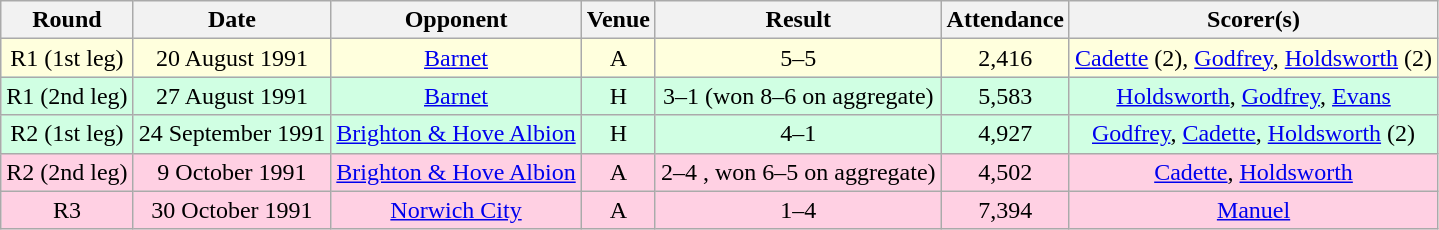<table class="wikitable sortable" style="text-align:center;">
<tr>
<th>Round</th>
<th>Date</th>
<th>Opponent</th>
<th>Venue</th>
<th>Result</th>
<th>Attendance</th>
<th>Scorer(s)</th>
</tr>
<tr style="background:#ffd;">
<td>R1 (1st leg)</td>
<td>20 August 1991</td>
<td><a href='#'>Barnet</a></td>
<td>A</td>
<td>5–5</td>
<td>2,416</td>
<td><a href='#'>Cadette</a> (2), <a href='#'>Godfrey</a>, <a href='#'>Holdsworth</a> (2)</td>
</tr>
<tr style="background:#d0ffe3;">
<td>R1 (2nd leg)</td>
<td>27 August 1991</td>
<td><a href='#'>Barnet</a></td>
<td>H</td>
<td>3–1 (won 8–6 on aggregate)</td>
<td>5,583</td>
<td><a href='#'>Holdsworth</a>, <a href='#'>Godfrey</a>, <a href='#'>Evans</a></td>
</tr>
<tr style="background:#d0ffe3;">
<td>R2 (1st leg)</td>
<td>24 September 1991</td>
<td><a href='#'>Brighton & Hove Albion</a></td>
<td>H</td>
<td>4–1</td>
<td>4,927</td>
<td><a href='#'>Godfrey</a>, <a href='#'>Cadette</a>, <a href='#'>Holdsworth</a> (2)</td>
</tr>
<tr style="background:#ffd0e3;">
<td>R2 (2nd leg)</td>
<td>9 October 1991</td>
<td><a href='#'>Brighton & Hove Albion</a></td>
<td>A</td>
<td>2–4 , won 6–5 on aggregate)</td>
<td>4,502</td>
<td><a href='#'>Cadette</a>, <a href='#'>Holdsworth</a></td>
</tr>
<tr style="background:#ffd0e3;">
<td>R3</td>
<td>30 October 1991</td>
<td><a href='#'>Norwich City</a></td>
<td>A</td>
<td>1–4</td>
<td>7,394</td>
<td><a href='#'>Manuel</a></td>
</tr>
</table>
